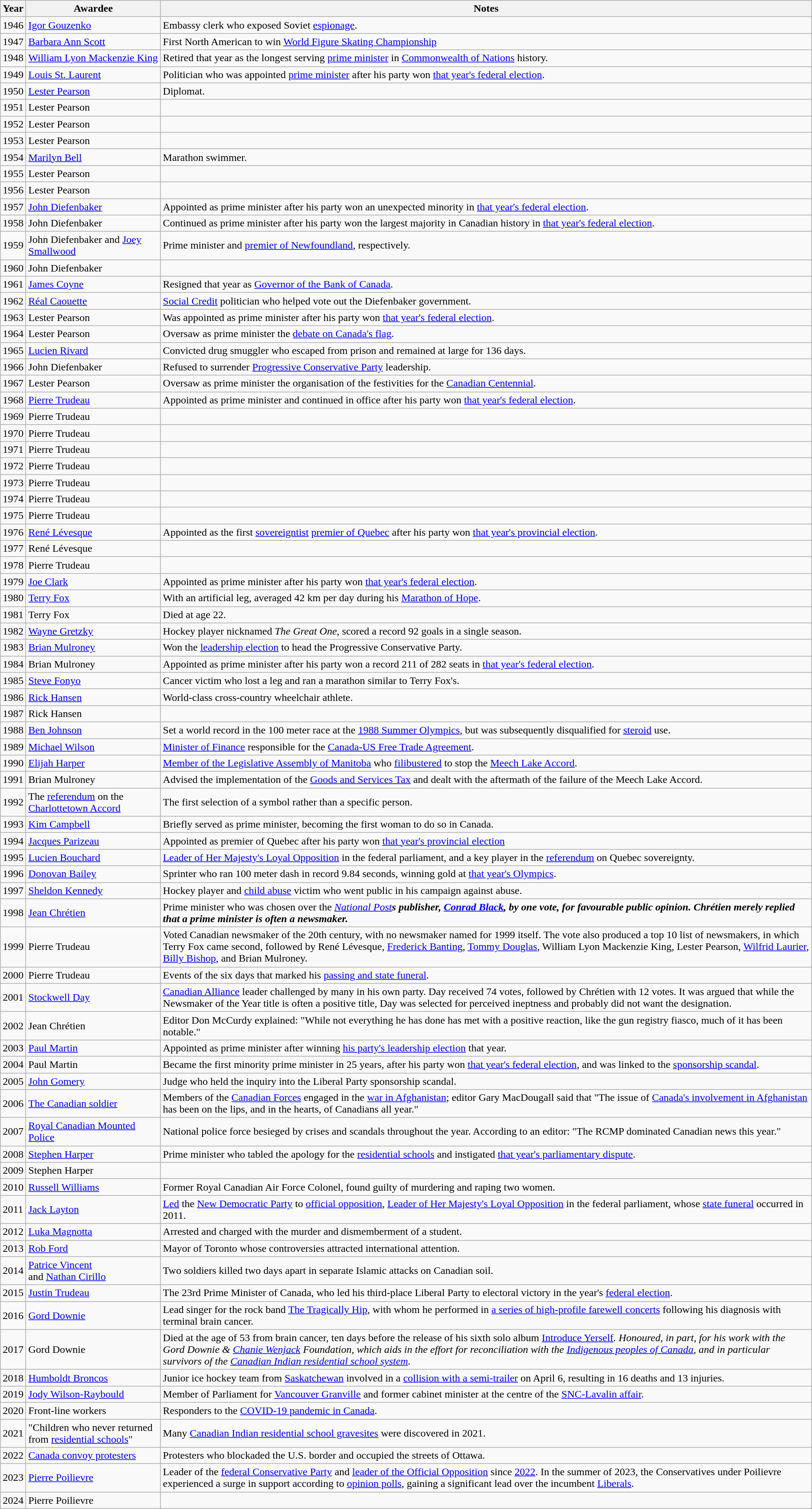<table class="wikitable sortable sticky-header" style=text-align:left;">
<tr>
<th>Year</th>
<th>Awardee</th>
<th>Notes</th>
</tr>
<tr>
<td>1946</td>
<td><a href='#'>Igor Gouzenko</a></td>
<td>Embassy clerk who exposed Soviet <a href='#'>espionage</a>.</td>
</tr>
<tr>
<td>1947</td>
<td><a href='#'>Barbara Ann Scott</a></td>
<td>First North American to win <a href='#'>World Figure Skating Championship</a></td>
</tr>
<tr>
<td>1948</td>
<td><a href='#'>William Lyon Mackenzie King</a></td>
<td>Retired that year as the longest serving <a href='#'>prime minister</a> in <a href='#'>Commonwealth of Nations</a> history.</td>
</tr>
<tr>
<td>1949</td>
<td><a href='#'>Louis St. Laurent</a></td>
<td>Politician who was appointed <a href='#'>prime minister</a> after his party won <a href='#'>that year's federal election</a>.</td>
</tr>
<tr>
<td>1950</td>
<td><a href='#'>Lester Pearson</a></td>
<td>Diplomat.</td>
</tr>
<tr>
<td>1951</td>
<td>Lester Pearson</td>
<td></td>
</tr>
<tr>
<td>1952</td>
<td>Lester Pearson</td>
<td></td>
</tr>
<tr>
<td>1953</td>
<td>Lester Pearson</td>
<td></td>
</tr>
<tr>
<td>1954</td>
<td><a href='#'>Marilyn Bell</a></td>
<td>Marathon swimmer.</td>
</tr>
<tr>
<td>1955</td>
<td>Lester Pearson</td>
<td></td>
</tr>
<tr>
<td>1956</td>
<td>Lester Pearson</td>
<td></td>
</tr>
<tr>
<td>1957</td>
<td><a href='#'>John Diefenbaker</a></td>
<td>Appointed as prime minister after his party won an unexpected minority in <a href='#'>that year's federal election</a>.</td>
</tr>
<tr>
<td>1958</td>
<td>John Diefenbaker</td>
<td>Continued as prime minister after his party won the largest majority in Canadian history in <a href='#'>that year's federal election</a>.</td>
</tr>
<tr>
<td>1959</td>
<td>John Diefenbaker and <a href='#'>Joey Smallwood</a></td>
<td>Prime minister and <a href='#'>premier of Newfoundland</a>, respectively.</td>
</tr>
<tr>
<td>1960</td>
<td>John Diefenbaker</td>
<td></td>
</tr>
<tr>
<td>1961</td>
<td><a href='#'>James Coyne</a></td>
<td>Resigned that year as <a href='#'>Governor of the Bank of Canada</a>.</td>
</tr>
<tr>
<td>1962</td>
<td><a href='#'>Réal Caouette</a></td>
<td><a href='#'>Social Credit</a> politician who helped vote out the Diefenbaker government.</td>
</tr>
<tr>
<td>1963</td>
<td>Lester Pearson</td>
<td>Was appointed as prime minister after his party won <a href='#'>that year's federal election</a>.</td>
</tr>
<tr>
<td>1964</td>
<td>Lester Pearson</td>
<td>Oversaw as prime minister the <a href='#'>debate on Canada's flag</a>.</td>
</tr>
<tr>
<td>1965</td>
<td><a href='#'>Lucien Rivard</a></td>
<td>Convicted drug smuggler who escaped from prison and remained at large for 136 days.</td>
</tr>
<tr>
<td>1966</td>
<td>John Diefenbaker</td>
<td>Refused to surrender <a href='#'>Progressive Conservative Party</a> leadership.</td>
</tr>
<tr>
<td>1967</td>
<td>Lester Pearson</td>
<td>Oversaw as prime minister the organisation of the festivities for the <a href='#'>Canadian Centennial</a>.</td>
</tr>
<tr>
<td>1968</td>
<td><a href='#'>Pierre Trudeau</a></td>
<td>Appointed as prime minister and continued in office after his party won <a href='#'>that year's federal election</a>.</td>
</tr>
<tr>
<td>1969</td>
<td>Pierre Trudeau</td>
<td></td>
</tr>
<tr>
<td>1970</td>
<td>Pierre Trudeau</td>
<td></td>
</tr>
<tr>
<td>1971</td>
<td>Pierre Trudeau</td>
<td></td>
</tr>
<tr>
<td>1972</td>
<td>Pierre Trudeau</td>
<td></td>
</tr>
<tr>
<td>1973</td>
<td>Pierre Trudeau</td>
<td></td>
</tr>
<tr>
<td>1974</td>
<td>Pierre Trudeau</td>
<td></td>
</tr>
<tr>
<td>1975</td>
<td>Pierre Trudeau</td>
<td></td>
</tr>
<tr>
<td>1976</td>
<td><a href='#'>René Lévesque</a></td>
<td>Appointed as the first <a href='#'>sovereigntist</a> <a href='#'>premier of Quebec</a> after his party won <a href='#'>that year's provincial election</a>.</td>
</tr>
<tr>
<td>1977</td>
<td>René Lévesque</td>
<td></td>
</tr>
<tr>
<td>1978</td>
<td>Pierre Trudeau</td>
<td></td>
</tr>
<tr>
<td>1979</td>
<td><a href='#'>Joe Clark</a></td>
<td>Appointed as prime minister after his party won <a href='#'>that year's federal election</a>.</td>
</tr>
<tr>
<td>1980</td>
<td><a href='#'>Terry Fox</a></td>
<td>With an artificial leg, averaged 42 km per day during his <a href='#'>Marathon of Hope</a>.</td>
</tr>
<tr>
<td>1981</td>
<td>Terry Fox</td>
<td>Died at age 22.</td>
</tr>
<tr>
<td>1982</td>
<td><a href='#'>Wayne Gretzky</a></td>
<td>Hockey player nicknamed <em>The Great One</em>, scored a record 92 goals in a single season.</td>
</tr>
<tr>
<td>1983</td>
<td><a href='#'>Brian Mulroney</a></td>
<td>Won the <a href='#'>leadership election</a> to head the Progressive Conservative Party.</td>
</tr>
<tr>
<td>1984</td>
<td>Brian Mulroney</td>
<td>Appointed as prime minister after his party won a record 211 of 282 seats in <a href='#'>that year's federal election</a>.</td>
</tr>
<tr>
<td>1985</td>
<td><a href='#'>Steve Fonyo</a></td>
<td>Cancer victim who lost a leg and ran a marathon similar to Terry Fox's.</td>
</tr>
<tr>
<td>1986</td>
<td><a href='#'>Rick Hansen</a></td>
<td>World-class cross-country wheelchair athlete.</td>
</tr>
<tr>
<td>1987</td>
<td>Rick Hansen</td>
<td></td>
</tr>
<tr>
<td>1988</td>
<td><a href='#'>Ben Johnson</a></td>
<td>Set a world record in the 100 meter race at the <a href='#'>1988 Summer Olympics</a>, but was subsequently disqualified for <a href='#'>steroid</a> use.</td>
</tr>
<tr>
<td>1989</td>
<td><a href='#'>Michael Wilson</a></td>
<td><a href='#'>Minister of Finance</a> responsible for the <a href='#'>Canada-US Free Trade Agreement</a>.</td>
</tr>
<tr>
<td>1990</td>
<td><a href='#'>Elijah Harper</a></td>
<td><a href='#'>Member of the Legislative Assembly of Manitoba</a> who <a href='#'>filibustered</a> to stop the <a href='#'>Meech Lake Accord</a>.</td>
</tr>
<tr>
<td>1991</td>
<td>Brian Mulroney</td>
<td>Advised the implementation of the <a href='#'>Goods and Services Tax</a> and dealt with the aftermath of the failure of the Meech Lake Accord.</td>
</tr>
<tr>
<td>1992</td>
<td>The <a href='#'>referendum</a> on the <a href='#'>Charlottetown Accord</a></td>
<td>The first selection of a symbol rather than a specific person.</td>
</tr>
<tr>
<td>1993</td>
<td><a href='#'>Kim Campbell</a></td>
<td>Briefly served as prime minister, becoming the first woman to do so in Canada.</td>
</tr>
<tr>
<td>1994</td>
<td><a href='#'>Jacques Parizeau</a></td>
<td>Appointed as premier of Quebec after his party won <a href='#'>that year's provincial election</a></td>
</tr>
<tr>
<td>1995</td>
<td><a href='#'>Lucien Bouchard</a></td>
<td><a href='#'>Leader of Her Majesty's Loyal Opposition</a> in the federal parliament, and a key player in the <a href='#'>referendum</a> on Quebec sovereignty.</td>
</tr>
<tr>
<td>1996</td>
<td><a href='#'>Donovan Bailey</a></td>
<td>Sprinter who ran 100 meter dash in record 9.84 seconds, winning gold at <a href='#'>that year's Olympics</a>.</td>
</tr>
<tr>
<td>1997</td>
<td><a href='#'>Sheldon Kennedy</a></td>
<td>Hockey player and <a href='#'>child abuse</a> victim who went public in his campaign against abuse.</td>
</tr>
<tr>
<td>1998</td>
<td><a href='#'>Jean Chrétien</a></td>
<td>Prime minister who was chosen over the <em><a href='#'>National Post</a><strong>s publisher, <a href='#'>Conrad Black</a>, by one vote, for favourable public opinion. Chrétien merely replied that a prime minister is often a newsmaker.</td>
</tr>
<tr>
<td>1999</td>
<td>Pierre Trudeau</td>
<td>Voted Canadian newsmaker of the 20th century, with no newsmaker named for 1999 itself.  The vote also produced a top 10 list of newsmakers, in which Terry Fox came second, followed by René Lévesque, <a href='#'>Frederick Banting</a>, <a href='#'>Tommy Douglas</a>, William Lyon Mackenzie King, Lester Pearson, <a href='#'>Wilfrid Laurier</a>, <a href='#'>Billy Bishop</a>, and Brian Mulroney.</td>
</tr>
<tr>
<td>2000</td>
<td>Pierre Trudeau</td>
<td>Events of the six days that marked his <a href='#'>passing and state funeral</a>.</td>
</tr>
<tr>
<td>2001</td>
<td><a href='#'>Stockwell Day</a></td>
<td><a href='#'>Canadian Alliance</a> leader challenged by many in his own party. Day received 74 votes, followed by Chrétien with 12 votes. It was argued that while the Newsmaker of the Year title is often a positive title, Day was selected for perceived ineptness and probably did not want the designation.</td>
</tr>
<tr>
<td>2002</td>
<td>Jean Chrétien</td>
<td>Editor Don McCurdy explained: "While not everything he has done has met with a positive reaction, like the gun registry fiasco, much of it has been notable."</td>
</tr>
<tr>
<td>2003</td>
<td><a href='#'>Paul Martin</a></td>
<td>Appointed as prime minister after winning <a href='#'>his party's leadership election</a> that year.</td>
</tr>
<tr>
<td>2004</td>
<td>Paul Martin</td>
<td>Became the first minority prime minister in 25 years, after his party won <a href='#'>that year's federal election</a>, and was linked to the <a href='#'>sponsorship scandal</a>.</td>
</tr>
<tr>
<td>2005</td>
<td><a href='#'>John Gomery</a></td>
<td>Judge who held the inquiry into the Liberal Party sponsorship scandal.</td>
</tr>
<tr>
<td>2006</td>
<td><a href='#'>The Canadian soldier</a></td>
<td>Members of the <a href='#'>Canadian Forces</a> engaged in the <a href='#'>war in Afghanistan</a>; editor Gary MacDougall said that "The issue of <a href='#'>Canada's involvement in Afghanistan</a> has been on the lips, and in the hearts, of Canadians all year."</td>
</tr>
<tr>
<td>2007</td>
<td><a href='#'>Royal Canadian Mounted Police</a></td>
<td>National police force besieged by crises and scandals throughout the year. According to an editor: "The RCMP dominated Canadian news this year."</td>
</tr>
<tr>
<td>2008</td>
<td><a href='#'>Stephen Harper</a></td>
<td>Prime minister who tabled the apology for the <a href='#'>residential schools</a> and instigated <a href='#'>that year's parliamentary dispute</a>.</td>
</tr>
<tr>
<td>2009</td>
<td>Stephen Harper</td>
<td> </td>
</tr>
<tr>
<td>2010</td>
<td><a href='#'>Russell Williams</a></td>
<td>Former Royal Canadian Air Force Colonel, found guilty of murdering and raping two women.</td>
</tr>
<tr>
<td>2011</td>
<td><a href='#'>Jack Layton</a></td>
<td><a href='#'>Led</a> the <a href='#'>New Democratic Party</a> to <a href='#'>official opposition</a>, <a href='#'>Leader of Her Majesty's Loyal Opposition</a> in the federal parliament, whose <a href='#'>state funeral</a> occurred in 2011.</td>
</tr>
<tr>
<td>2012</td>
<td><a href='#'>Luka Magnotta</a></td>
<td>Arrested and charged with the murder and dismemberment of a student.</td>
</tr>
<tr>
<td>2013</td>
<td><a href='#'>Rob Ford</a></td>
<td>Mayor of Toronto whose controversies attracted international attention.</td>
</tr>
<tr>
<td>2014</td>
<td><a href='#'>Patrice Vincent</a><br>and <a href='#'>Nathan Cirillo</a></td>
<td>Two soldiers killed two days apart in separate Islamic attacks on Canadian soil.</td>
</tr>
<tr>
<td>2015</td>
<td><a href='#'>Justin Trudeau</a></td>
<td>The 23rd Prime Minister of Canada, who led his third-place Liberal Party to electoral victory in the year's <a href='#'>federal election</a>.</td>
</tr>
<tr>
<td>2016</td>
<td><a href='#'>Gord Downie</a></td>
<td>Lead singer for the rock band <a href='#'>The Tragically Hip</a>, with whom he performed in <a href='#'>a series of high-profile farewell concerts</a> following his diagnosis with terminal brain cancer.</td>
</tr>
<tr>
<td>2017</td>
<td>Gord Downie</td>
<td>Died at the age of 53 from brain cancer, ten days before the release of his sixth solo album </em><a href='#'>Introduce Yerself</a><em>. Honoured, in part, for his work with the Gord Downie & <a href='#'>Chanie Wenjack</a> Foundation, which aids in the effort for reconciliation with the <a href='#'>Indigenous peoples of Canada</a>, and in particular survivors of the <a href='#'>Canadian Indian residential school system</a>.</td>
</tr>
<tr>
<td>2018</td>
<td><a href='#'>Humboldt Broncos</a></td>
<td>Junior ice hockey team from <a href='#'>Saskatchewan</a> involved in a <a href='#'>collision with a semi-trailer</a> on April 6, resulting in 16 deaths and 13 injuries.</td>
</tr>
<tr>
<td>2019</td>
<td><a href='#'>Jody Wilson-Raybould</a></td>
<td>Member of Parliament for <a href='#'>Vancouver Granville</a> and former cabinet minister at the centre of the <a href='#'>SNC-Lavalin affair</a>.</td>
</tr>
<tr>
<td>2020</td>
<td>Front-line workers</td>
<td>Responders to the <a href='#'>COVID-19 pandemic in Canada</a>.</td>
</tr>
<tr>
<td>2021</td>
<td>"Children who never returned from <a href='#'>residential schools</a>"</td>
<td>Many <a href='#'>Canadian Indian residential school gravesites</a> were discovered in 2021.</td>
</tr>
<tr>
<td>2022</td>
<td><a href='#'>Canada convoy protesters</a></td>
<td>Protesters who blockaded the U.S. border and occupied the streets of Ottawa.</td>
</tr>
<tr>
<td>2023</td>
<td><a href='#'>Pierre Poilievre</a></td>
<td>Leader of the <a href='#'>federal Conservative Party</a> and <a href='#'>leader of the Official Opposition</a> since <a href='#'>2022</a>. In the summer of 2023, the Conservatives under Poilievre experienced a surge in support according to <a href='#'>opinion polls</a>, gaining a significant lead over the incumbent <a href='#'>Liberals</a>.</td>
</tr>
<tr>
<td>2024</td>
<td>Pierre Poilievre</td>
<td></td>
</tr>
</table>
